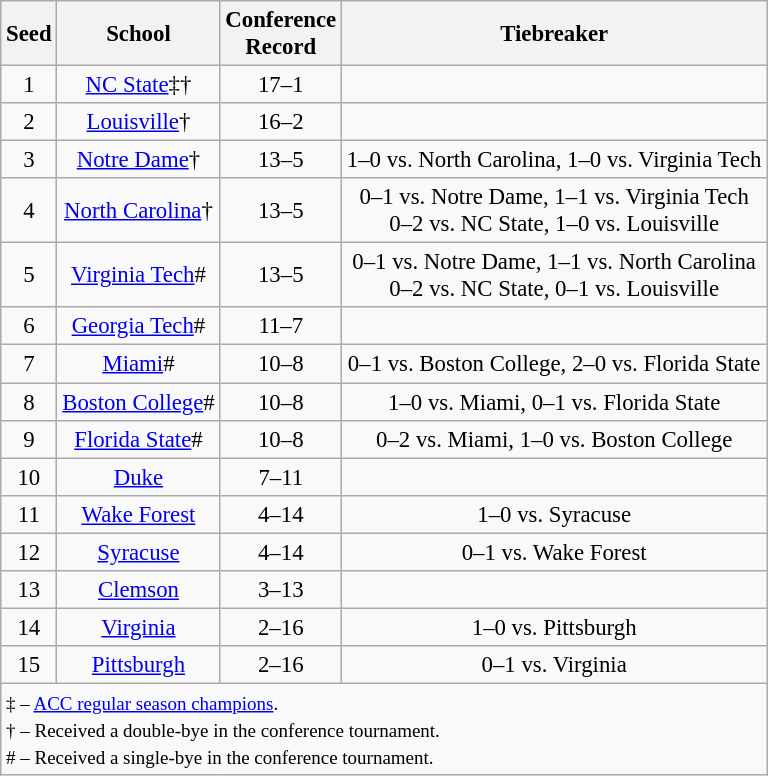<table class="wikitable" style="white-space:nowrap; font-size:95%; text-align:center">
<tr>
<th>Seed</th>
<th>School</th>
<th>Conference<br>Record</th>
<th>Tiebreaker</th>
</tr>
<tr>
<td>1</td>
<td><a href='#'>NC State</a>‡†</td>
<td>17–1</td>
<td></td>
</tr>
<tr>
<td>2</td>
<td><a href='#'>Louisville</a>†</td>
<td>16–2</td>
<td></td>
</tr>
<tr>
<td>3</td>
<td><a href='#'>Notre Dame</a>†</td>
<td>13–5</td>
<td>1–0 vs. North Carolina, 1–0 vs. Virginia Tech</td>
</tr>
<tr>
<td>4</td>
<td><a href='#'>North Carolina</a>†</td>
<td>13–5</td>
<td>0–1 vs. Notre Dame, 1–1 vs. Virginia Tech<br>0–2 vs. NC State, 1–0 vs. Louisville</td>
</tr>
<tr>
<td>5</td>
<td><a href='#'>Virginia Tech</a>#</td>
<td>13–5</td>
<td>0–1 vs. Notre Dame, 1–1 vs. North Carolina<br>0–2 vs. NC State, 0–1 vs. Louisville</td>
</tr>
<tr>
<td>6</td>
<td><a href='#'>Georgia Tech</a>#</td>
<td>11–7</td>
<td></td>
</tr>
<tr>
<td>7</td>
<td><a href='#'>Miami</a>#</td>
<td>10–8</td>
<td>0–1 vs. Boston College, 2–0 vs. Florida State</td>
</tr>
<tr>
<td>8</td>
<td><a href='#'>Boston College</a>#</td>
<td>10–8</td>
<td>1–0 vs. Miami, 0–1 vs. Florida State</td>
</tr>
<tr>
<td>9</td>
<td><a href='#'>Florida State</a>#</td>
<td>10–8</td>
<td>0–2 vs. Miami, 1–0 vs. Boston College</td>
</tr>
<tr>
<td>10</td>
<td><a href='#'>Duke</a></td>
<td>7–11</td>
<td></td>
</tr>
<tr>
<td>11</td>
<td><a href='#'>Wake Forest</a></td>
<td>4–14</td>
<td>1–0 vs. Syracuse</td>
</tr>
<tr>
<td>12</td>
<td><a href='#'>Syracuse</a></td>
<td>4–14</td>
<td>0–1 vs. Wake Forest</td>
</tr>
<tr>
<td>13</td>
<td><a href='#'>Clemson</a></td>
<td>3–13</td>
<td></td>
</tr>
<tr>
<td>14</td>
<td><a href='#'>Virginia</a></td>
<td>2–16</td>
<td>1–0 vs. Pittsburgh</td>
</tr>
<tr>
<td>15</td>
<td><a href='#'>Pittsburgh</a></td>
<td>2–16</td>
<td>0–1 vs. Virginia</td>
</tr>
<tr>
<td colspan=6 align=left><small>‡ – <a href='#'>ACC regular season champions</a>.<br>† – Received a double-bye in the conference tournament.<br># – Received a single-bye in the conference tournament.</small></td>
</tr>
</table>
